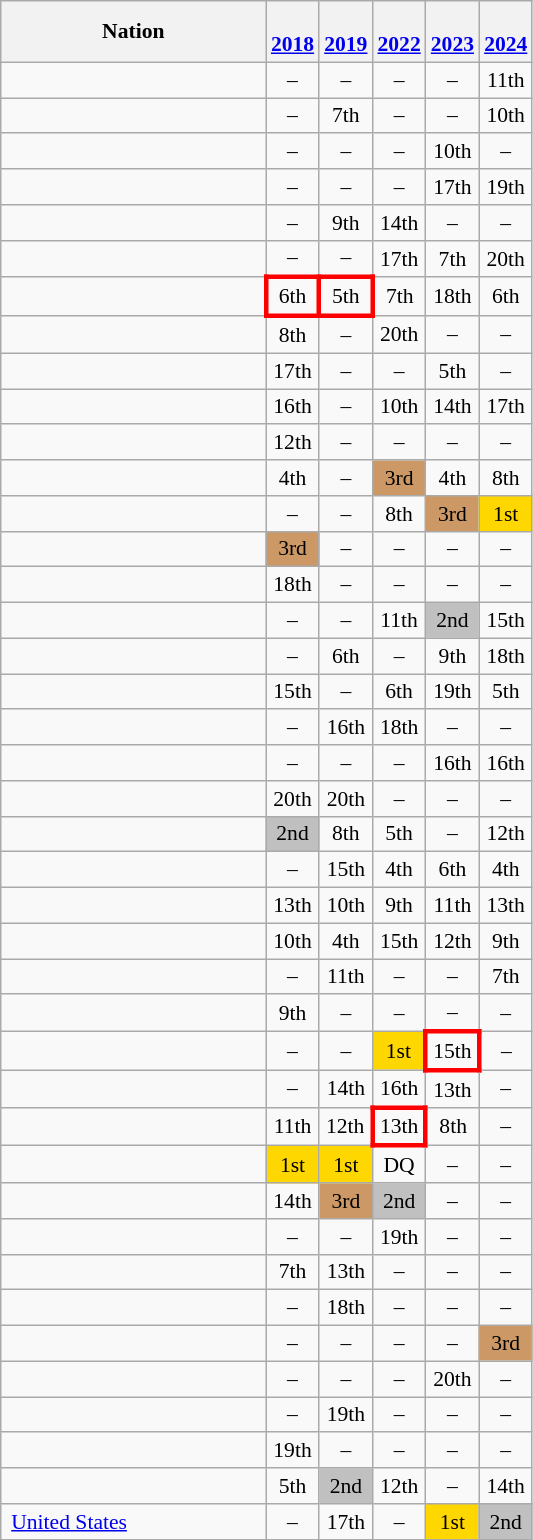<table class="wikitable" style="text-align:center; font-size:90%;">
<tr>
<th width=170>Nation</th>
<th><br><a href='#'>2018</a></th>
<th><br><a href='#'>2019</a></th>
<th><br><a href='#'>2022</a></th>
<th><br><a href='#'>2023</a></th>
<th><br><a href='#'>2024</a></th>
</tr>
<tr>
<td align=left></td>
<td>–</td>
<td>–</td>
<td>–</td>
<td>–</td>
<td>11th</td>
</tr>
<tr>
<td align=left></td>
<td>–</td>
<td>7th</td>
<td>–</td>
<td>–</td>
<td>10th</td>
</tr>
<tr>
<td align=left></td>
<td>–</td>
<td>–</td>
<td>–</td>
<td>10th</td>
<td>–</td>
</tr>
<tr>
<td align=left></td>
<td>–</td>
<td>–</td>
<td>–</td>
<td>17th</td>
<td>19th</td>
</tr>
<tr>
<td align=left></td>
<td>–</td>
<td>9th</td>
<td>14th</td>
<td>–</td>
<td>–</td>
</tr>
<tr>
<td align=left></td>
<td>–</td>
<td>–</td>
<td>17th</td>
<td>7th</td>
<td>20th</td>
</tr>
<tr>
<td align=left></td>
<td style="border: 3px solid red">6th</td>
<td style="border: 3px solid red">5th</td>
<td>7th</td>
<td>18th</td>
<td>6th</td>
</tr>
<tr>
<td align=left></td>
<td>8th</td>
<td>–</td>
<td>20th</td>
<td>–</td>
<td>–</td>
</tr>
<tr>
<td align=left></td>
<td>17th</td>
<td>–</td>
<td>–</td>
<td>5th</td>
<td>–</td>
</tr>
<tr>
<td align=left></td>
<td>16th</td>
<td>–</td>
<td>10th</td>
<td>14th</td>
<td>17th</td>
</tr>
<tr>
<td align=left></td>
<td>12th</td>
<td>–</td>
<td>–</td>
<td>–</td>
<td>–</td>
</tr>
<tr>
<td align=left></td>
<td>4th</td>
<td>–</td>
<td bgcolor=#cc9966>3rd</td>
<td>4th</td>
<td>8th</td>
</tr>
<tr>
<td align=left></td>
<td>–</td>
<td>–</td>
<td>8th</td>
<td bgcolor=#cc9966>3rd</td>
<td bgcolor=gold>1st</td>
</tr>
<tr>
<td align=left></td>
<td bgcolor=#cc9966>3rd</td>
<td>–</td>
<td>–</td>
<td>–</td>
<td>–</td>
</tr>
<tr>
<td align=left></td>
<td>18th</td>
<td>–</td>
<td>–</td>
<td>–</td>
<td>–</td>
</tr>
<tr>
<td align=left></td>
<td>–</td>
<td>–</td>
<td>11th</td>
<td bgcolor=silver>2nd</td>
<td>15th</td>
</tr>
<tr>
<td align=left></td>
<td>–</td>
<td>6th</td>
<td>–</td>
<td>9th</td>
<td>18th</td>
</tr>
<tr>
<td align=left></td>
<td>15th</td>
<td>–</td>
<td>6th</td>
<td>19th</td>
<td>5th</td>
</tr>
<tr>
<td align=left></td>
<td>–</td>
<td>16th</td>
<td>18th</td>
<td>–</td>
<td>–</td>
</tr>
<tr>
<td align=left></td>
<td>–</td>
<td>–</td>
<td>–</td>
<td>16th</td>
<td>16th</td>
</tr>
<tr>
<td align=left></td>
<td>20th</td>
<td>20th</td>
<td>–</td>
<td>–</td>
<td>–</td>
</tr>
<tr>
<td align=left></td>
<td bgcolor=silver>2nd</td>
<td>8th</td>
<td>5th</td>
<td>–</td>
<td>12th</td>
</tr>
<tr>
<td align=left></td>
<td>–</td>
<td>15th</td>
<td>4th</td>
<td>6th</td>
<td>4th</td>
</tr>
<tr>
<td align=left></td>
<td>13th</td>
<td>10th</td>
<td>9th</td>
<td>11th</td>
<td>13th</td>
</tr>
<tr>
<td align=left></td>
<td>10th</td>
<td>4th</td>
<td>15th</td>
<td>12th</td>
<td>9th</td>
</tr>
<tr>
<td align=left></td>
<td>–</td>
<td>11th</td>
<td>–</td>
<td>–</td>
<td>7th</td>
</tr>
<tr>
<td align=left></td>
<td>9th</td>
<td>–</td>
<td>–</td>
<td>–</td>
<td>–</td>
</tr>
<tr>
<td align=left></td>
<td>–</td>
<td>–</td>
<td bgcolor=gold>1st</td>
<td style="border: 3px solid red">15th</td>
<td>–</td>
</tr>
<tr>
<td align=left></td>
<td>–</td>
<td>14th</td>
<td>16th</td>
<td>13th</td>
<td>–</td>
</tr>
<tr>
<td align=left></td>
<td>11th</td>
<td>12th</td>
<td style="border: 3px solid red">13th</td>
<td>8th</td>
<td>–</td>
</tr>
<tr>
<td align=left></td>
<td bgcolor=gold>1st</td>
<td bgcolor=gold>1st</td>
<td>DQ</td>
<td>–</td>
<td>–</td>
</tr>
<tr>
<td align=left></td>
<td>14th</td>
<td bgcolor=#cc9966>3rd</td>
<td bgcolor=silver>2nd</td>
<td>–</td>
<td>–</td>
</tr>
<tr>
<td align=left></td>
<td>–</td>
<td>–</td>
<td>19th</td>
<td>–</td>
<td>–</td>
</tr>
<tr>
<td align=left></td>
<td>7th</td>
<td>13th</td>
<td>–</td>
<td>–</td>
<td>–</td>
</tr>
<tr>
<td align=left></td>
<td>–</td>
<td>18th</td>
<td>–</td>
<td>–</td>
<td>–</td>
</tr>
<tr>
<td align=left></td>
<td>–</td>
<td>–</td>
<td>–</td>
<td>–</td>
<td bgcolor=#cc9966>3rd</td>
</tr>
<tr>
<td align=left></td>
<td>–</td>
<td>–</td>
<td>–</td>
<td>20th</td>
<td>–</td>
</tr>
<tr>
<td align=left></td>
<td>–</td>
<td>19th</td>
<td>–</td>
<td>–</td>
<td>–</td>
</tr>
<tr>
<td align=left></td>
<td>19th</td>
<td>–</td>
<td>–</td>
<td>–</td>
<td>–</td>
</tr>
<tr>
<td align=left></td>
<td>5th</td>
<td bgcolor=silver>2nd</td>
<td>12th</td>
<td>–</td>
<td>14th</td>
</tr>
<tr>
<td align=left> <a href='#'>United States</a></td>
<td>–</td>
<td>17th</td>
<td>–</td>
<td bgcolor=gold>1st</td>
<td bgcolor=silver>2nd</td>
</tr>
</table>
